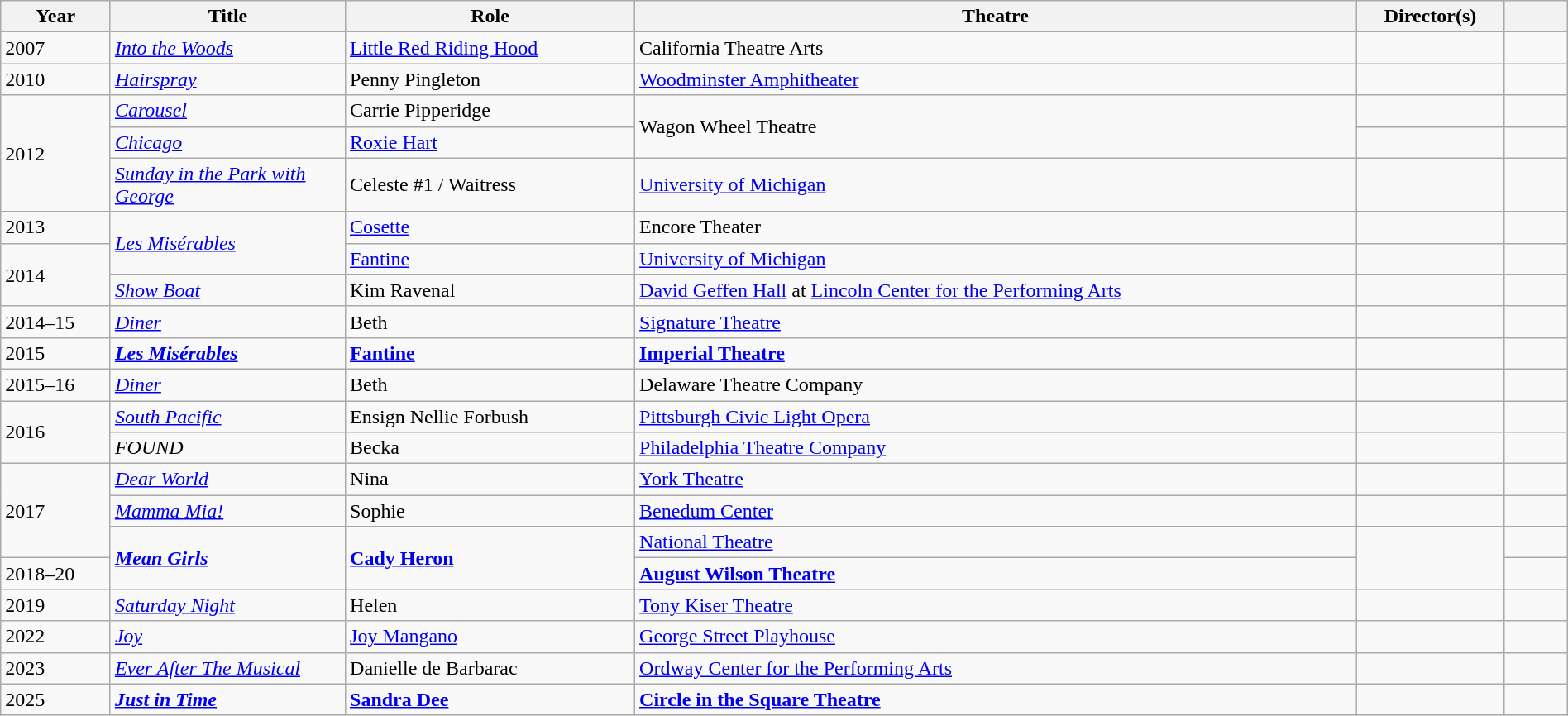<table class="wikitable sortable" style="width:100%">
<tr>
<th width="7%">Year</th>
<th width="15%">Title</th>
<th>Role</th>
<th>Theatre</th>
<th>Director(s)</th>
<th width="4%"></th>
</tr>
<tr>
<td>2007</td>
<td><em><a href='#'>Into the Woods</a></em></td>
<td><a href='#'>Little Red Riding Hood</a></td>
<td>California Theatre Arts</td>
<td></td>
<td></td>
</tr>
<tr>
<td>2010</td>
<td><em><a href='#'>Hairspray</a></em></td>
<td>Penny Pingleton</td>
<td><a href='#'>Woodminster Amphitheater</a></td>
<td></td>
<td></td>
</tr>
<tr>
<td rowspan=3>2012</td>
<td><em><a href='#'>Carousel</a></em></td>
<td>Carrie Pipperidge</td>
<td rowspan =2>Wagon Wheel Theatre</td>
<td></td>
<td></td>
</tr>
<tr>
<td><em><a href='#'>Chicago</a></em></td>
<td><a href='#'>Roxie Hart</a></td>
<td></td>
<td></td>
</tr>
<tr>
<td><em><a href='#'>Sunday in the Park with George</a></em></td>
<td>Celeste #1 / Waitress</td>
<td><a href='#'>University of Michigan</a></td>
<td></td>
<td></td>
</tr>
<tr>
<td>2013</td>
<td rowspan=2><em><a href='#'>Les Misérables</a></em></td>
<td><a href='#'>Cosette</a></td>
<td>Encore Theater</td>
<td></td>
<td></td>
</tr>
<tr>
<td rowspan=2>2014</td>
<td><a href='#'>Fantine</a></td>
<td><a href='#'>University of Michigan</a></td>
<td></td>
<td></td>
</tr>
<tr>
<td><em><a href='#'>Show Boat</a></em></td>
<td>Kim Ravenal</td>
<td><a href='#'>David Geffen Hall</a> at <a href='#'>Lincoln Center for the Performing Arts</a></td>
<td></td>
<td></td>
</tr>
<tr>
<td>2014–15</td>
<td><em><a href='#'>Diner</a></em></td>
<td>Beth</td>
<td><a href='#'>Signature Theatre</a></td>
<td></td>
<td></td>
</tr>
<tr>
<td>2015</td>
<td><strong> <em><a href='#'>Les Misérables</a></em> </strong></td>
<td><strong><a href='#'>Fantine</a></strong> </td>
<td><strong><a href='#'>Imperial Theatre</a></strong></td>
<td></td>
<td></td>
</tr>
<tr>
<td>2015–16</td>
<td><em><a href='#'>Diner</a></em></td>
<td>Beth</td>
<td>Delaware Theatre Company</td>
<td></td>
<td></td>
</tr>
<tr>
<td rowspan=2>2016</td>
<td><em><a href='#'>South Pacific</a></em></td>
<td>Ensign Nellie Forbush</td>
<td><a href='#'>Pittsburgh Civic Light Opera</a></td>
<td></td>
<td></td>
</tr>
<tr>
<td><em>FOUND</em></td>
<td>Becka</td>
<td><a href='#'>Philadelphia Theatre Company</a></td>
<td></td>
<td></td>
</tr>
<tr>
<td rowspan =3>2017</td>
<td><em><a href='#'>Dear World</a></em></td>
<td>Nina</td>
<td><a href='#'>York Theatre</a></td>
<td></td>
<td></td>
</tr>
<tr>
<td><em><a href='#'>Mamma Mia!</a></em></td>
<td>Sophie</td>
<td><a href='#'>Benedum Center</a></td>
<td></td>
<td></td>
</tr>
<tr>
<td rowspan=2><strong> <em><a href='#'>Mean Girls</a></em> </strong></td>
<td rowspan=2><strong><a href='#'>Cady Heron</a></strong></td>
<td><a href='#'>National Theatre</a> </td>
<td rowspan=2></td>
<td></td>
</tr>
<tr>
<td>2018–20</td>
<td><strong><a href='#'>August Wilson Theatre</a></strong></td>
<td></td>
</tr>
<tr>
<td>2019</td>
<td><a href='#'><em>Saturday Night</em></a></td>
<td>Helen</td>
<td><a href='#'>Tony Kiser Theatre</a></td>
<td></td>
<td></td>
</tr>
<tr>
<td>2022</td>
<td><em><a href='#'>Joy</a></em></td>
<td><a href='#'>Joy Mangano</a></td>
<td><a href='#'>George Street Playhouse</a></td>
<td></td>
<td></td>
</tr>
<tr>
<td>2023</td>
<td><em><a href='#'>Ever After The Musical</a></em></td>
<td>Danielle de Barbarac</td>
<td><a href='#'>Ordway Center for the Performing Arts</a></td>
<td></td>
<td></td>
</tr>
<tr>
<td>2025</td>
<td><strong><em><a href='#'>Just in Time</a></em></strong></td>
<td><strong><a href='#'>Sandra Dee</a></strong></td>
<td><strong><a href='#'>Circle in the Square Theatre</a></strong></td>
<td></td>
<td></td>
</tr>
</table>
